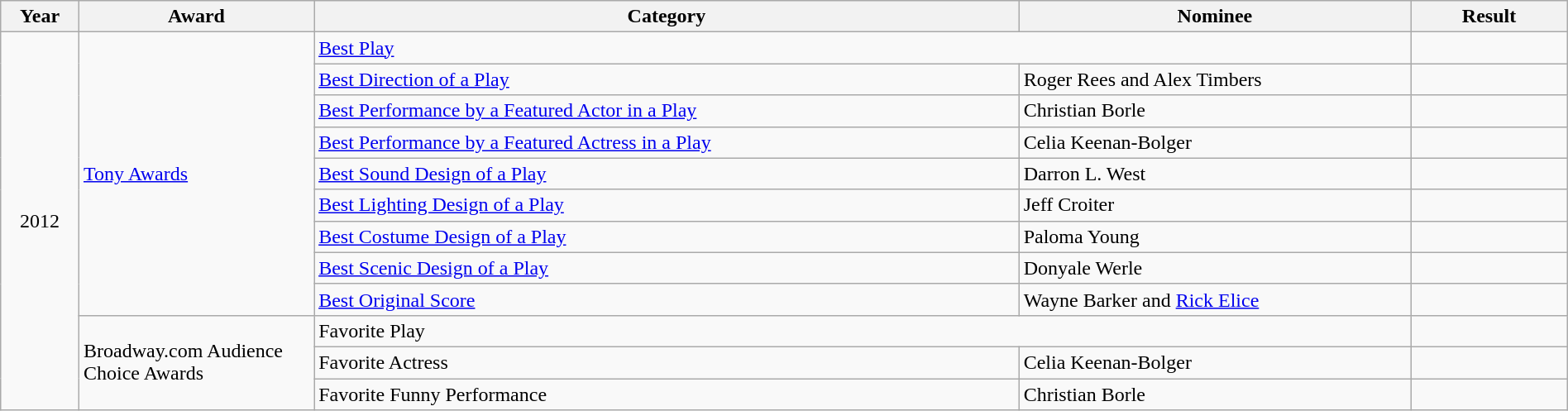<table class="wikitable" style="width: 100%;">
<tr>
<th width="5%">Year</th>
<th width="15%">Award</th>
<th width="45%">Category</th>
<th width="25%">Nominee</th>
<th width="10%">Result</th>
</tr>
<tr>
<td rowspan="12" style="text-align:center;">2012</td>
<td rowspan="9"><a href='#'>Tony Awards</a></td>
<td colspan="2"><a href='#'>Best Play</a></td>
<td></td>
</tr>
<tr>
<td><a href='#'>Best Direction of a Play</a></td>
<td>Roger Rees and Alex Timbers</td>
<td></td>
</tr>
<tr>
<td><a href='#'>Best Performance by a Featured Actor in a Play</a></td>
<td>Christian Borle</td>
<td></td>
</tr>
<tr>
<td><a href='#'>Best Performance by a Featured Actress in a Play</a></td>
<td>Celia Keenan-Bolger</td>
<td></td>
</tr>
<tr>
<td><a href='#'>Best Sound Design of a Play</a></td>
<td>Darron L. West</td>
<td></td>
</tr>
<tr>
<td><a href='#'>Best Lighting Design of a Play</a></td>
<td>Jeff Croiter</td>
<td></td>
</tr>
<tr>
<td><a href='#'>Best Costume Design of a Play</a></td>
<td>Paloma Young</td>
<td></td>
</tr>
<tr>
<td><a href='#'>Best Scenic Design of a Play</a></td>
<td>Donyale Werle</td>
<td></td>
</tr>
<tr>
<td><a href='#'>Best Original Score</a></td>
<td>Wayne Barker and <a href='#'>Rick Elice</a></td>
<td></td>
</tr>
<tr>
<td rowspan="3">Broadway.com Audience Choice Awards</td>
<td colspan="2">Favorite Play</td>
<td></td>
</tr>
<tr>
<td>Favorite Actress</td>
<td>Celia Keenan-Bolger</td>
<td></td>
</tr>
<tr>
<td>Favorite Funny Performance</td>
<td>Christian Borle</td>
<td></td>
</tr>
</table>
